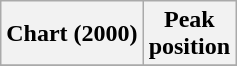<table class="wikitable plainrowheaders" style="text-align:center">
<tr>
<th scope="col">Chart (2000)</th>
<th scope="col">Peak<br>position</th>
</tr>
<tr>
</tr>
</table>
